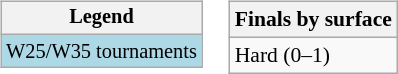<table>
<tr valign=top>
<td><br><table class="wikitable" style=font-size:85%;>
<tr>
<th>Legend</th>
</tr>
<tr style="background:lightblue;">
<td>W25/W35 tournaments</td>
</tr>
</table>
</td>
<td><br><table class="wikitable" style=font-size:90%;>
<tr>
<th>Finals by surface</th>
</tr>
<tr>
<td>Hard (0–1)</td>
</tr>
</table>
</td>
</tr>
</table>
